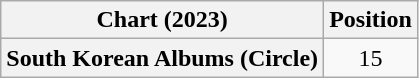<table class="wikitable plainrowheaders" style="text-align:center">
<tr>
<th scope="col">Chart (2023)</th>
<th scope="col">Position</th>
</tr>
<tr>
<th scope="row">South Korean Albums (Circle)</th>
<td>15</td>
</tr>
</table>
